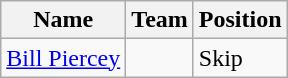<table class="wikitable">
<tr>
<th><strong>Name</strong></th>
<th><strong>Team</strong></th>
<th><strong>Position</strong></th>
</tr>
<tr>
<td><a href='#'>Bill Piercey</a></td>
<td></td>
<td>Skip</td>
</tr>
</table>
